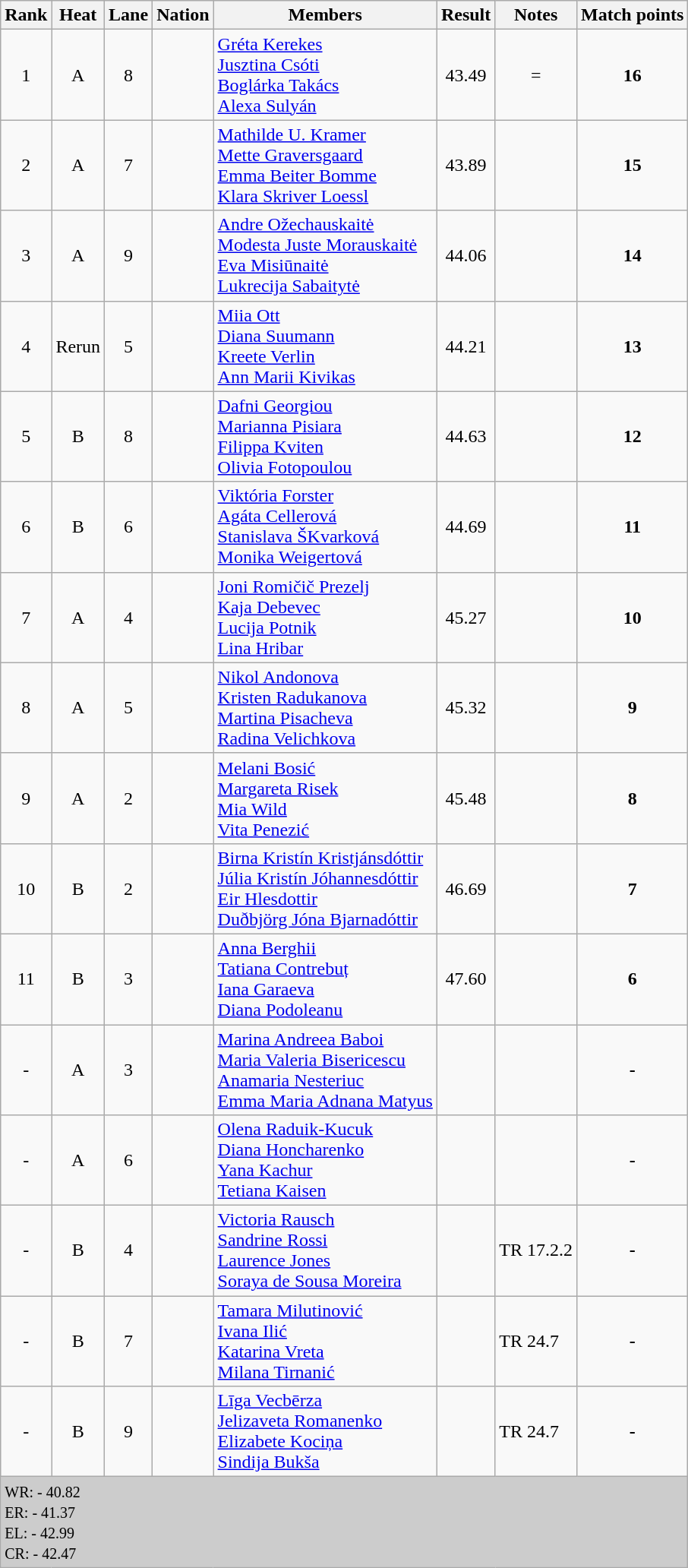<table class="wikitable sortable" style="text-align:left;">
<tr>
<th>Rank</th>
<th>Heat</th>
<th>Lane</th>
<th>Nation</th>
<th>Members</th>
<th>Result</th>
<th>Notes</th>
<th>Match points</th>
</tr>
<tr>
<td align=center>1</td>
<td align=center>A</td>
<td align=center>8</td>
<td></td>
<td><a href='#'>Gréta Kerekes</a><br><a href='#'>Jusztina Csóti</a><br><a href='#'>Boglárka Takács</a><br><a href='#'>Alexa Sulyán</a></td>
<td align=center>43.49</td>
<td align=center>=</td>
<td align=center><strong>16</strong></td>
</tr>
<tr>
<td align=center>2</td>
<td align=center>A</td>
<td align=center>7</td>
<td></td>
<td><a href='#'>Mathilde U. Kramer</a><br><a href='#'>Mette Graversgaard</a><br><a href='#'>Emma Beiter Bomme</a><br><a href='#'>Klara Skriver Loessl</a></td>
<td align=center>43.89</td>
<td align=center></td>
<td align=center><strong>15</strong></td>
</tr>
<tr>
<td align=center>3</td>
<td align=center>A</td>
<td align=center>9</td>
<td></td>
<td><a href='#'>Andre Ožechauskaitė</a><br><a href='#'>Modesta Juste Morauskaitė</a><br><a href='#'>Eva Misiūnaitė</a><br><a href='#'>Lukrecija Sabaitytė</a></td>
<td align=center>44.06</td>
<td align=center></td>
<td align=center><strong>14</strong></td>
</tr>
<tr>
<td align=center>4</td>
<td align=center>Rerun</td>
<td align=center>5</td>
<td></td>
<td><a href='#'>Miia Ott</a><br><a href='#'>Diana Suumann</a><br><a href='#'>Kreete Verlin</a><br><a href='#'>Ann Marii Kivikas</a></td>
<td align=center>44.21</td>
<td align=center></td>
<td align=center><strong>13</strong></td>
</tr>
<tr>
<td align=center>5</td>
<td align=center>B</td>
<td align=center>8</td>
<td></td>
<td><a href='#'>Dafni Georgiou</a><br><a href='#'>Marianna Pisiara</a><br><a href='#'>Filippa Kviten</a><br><a href='#'>Olivia Fotopoulou</a></td>
<td align=center>44.63</td>
<td align=center></td>
<td align=center><strong>12</strong></td>
</tr>
<tr>
<td align=center>6</td>
<td align=center>B</td>
<td align=center>6</td>
<td></td>
<td><a href='#'>Viktória Forster</a><br><a href='#'>Agáta Cellerová</a><br><a href='#'>Stanislava ŠKvarková</a><br><a href='#'>Monika Weigertová</a></td>
<td align=center>44.69</td>
<td align=center></td>
<td align=center><strong>11</strong></td>
</tr>
<tr>
<td align=center>7</td>
<td align=center>A</td>
<td align=center>4</td>
<td></td>
<td><a href='#'>Joni Romičič Prezelj</a><br><a href='#'>Kaja Debevec</a><br><a href='#'>Lucija Potnik</a><br><a href='#'>Lina Hribar</a></td>
<td align=center>45.27</td>
<td align=center></td>
<td align=center><strong>10</strong></td>
</tr>
<tr>
<td align=center>8</td>
<td align=center>A</td>
<td align=center>5</td>
<td></td>
<td><a href='#'>Nikol Andonova</a><br><a href='#'>Kristen Radukanova</a><br><a href='#'>Martina Pisacheva</a><br><a href='#'>Radina Velichkova</a></td>
<td align=center>45.32</td>
<td align=center></td>
<td align=center><strong>9</strong></td>
</tr>
<tr>
<td align=center>9</td>
<td align=center>A</td>
<td align=center>2</td>
<td></td>
<td><a href='#'>Melani Bosić</a><br><a href='#'>Margareta Risek</a><br><a href='#'>Mia Wild</a><br><a href='#'>Vita Penezić</a></td>
<td align=center>45.48</td>
<td align=center></td>
<td align=center><strong>8</strong></td>
</tr>
<tr>
<td align=center>10</td>
<td align=center>B</td>
<td align=center>2</td>
<td></td>
<td><a href='#'>Birna Kristín Kristjánsdóttir</a><br><a href='#'>Júlia Kristín Jóhannesdóttir</a><br><a href='#'>Eir Hlesdottir</a><br><a href='#'>Duðbjörg Jóna Bjarnadóttir</a></td>
<td align=center>46.69</td>
<td align=center></td>
<td align=center><strong>7</strong></td>
</tr>
<tr>
<td align=center>11</td>
<td align=center>B</td>
<td align=center>3</td>
<td></td>
<td><a href='#'>Anna Berghii</a><br><a href='#'>Tatiana Contrebuț</a><br><a href='#'>Iana Garaeva</a><br><a href='#'>Diana Podoleanu</a></td>
<td align=center>47.60</td>
<td align=center></td>
<td align=center><strong>6</strong></td>
</tr>
<tr>
<td align=center>-</td>
<td align=center>A</td>
<td align=center>3</td>
<td></td>
<td><a href='#'>Marina Andreea Baboi</a><br><a href='#'>Maria Valeria Bisericescu</a><br><a href='#'>Anamaria Nesteriuc</a><br><a href='#'>Emma Maria Adnana Matyus</a></td>
<td align=center></td>
<td></td>
<td align=center><strong>-</strong></td>
</tr>
<tr>
<td align=center>-</td>
<td align=center>A</td>
<td align=center>6</td>
<td></td>
<td><a href='#'>Olena Raduik-Kucuk</a><br><a href='#'>Diana Honcharenko</a><br><a href='#'>Yana Kachur</a><br><a href='#'>Tetiana Kaisen</a></td>
<td align=center></td>
<td></td>
<td align=center><strong>-</strong></td>
</tr>
<tr>
<td align=center>-</td>
<td align=center>B</td>
<td align=center>4</td>
<td></td>
<td><a href='#'>Victoria Rausch</a><br><a href='#'>Sandrine Rossi</a><br><a href='#'>Laurence Jones</a><br><a href='#'>Soraya de Sousa Moreira</a></td>
<td align=center></td>
<td>TR 17.2.2</td>
<td align=center><strong>-</strong></td>
</tr>
<tr>
<td align=center>-</td>
<td align=center>B</td>
<td align=center>7</td>
<td></td>
<td><a href='#'>Tamara Milutinović</a><br><a href='#'>Ivana Ilić</a><br><a href='#'>Katarina Vreta</a><br><a href='#'>Milana Tirnanić</a></td>
<td align=center></td>
<td>TR 24.7</td>
<td align=center><strong>-</strong></td>
</tr>
<tr>
<td align=center>-</td>
<td align=center>B</td>
<td align=center>9</td>
<td></td>
<td><a href='#'>Līga Vecbērza</a><br><a href='#'>Jelizaveta Romanenko</a><br><a href='#'>Elizabete Kociņa</a><br><a href='#'>Sindija Bukša</a></td>
<td align=center></td>
<td>TR 24.7</td>
<td align=center><strong>-</strong></td>
</tr>
<tr>
<td colspan="8" bgcolor="#cccccc"><small>WR:  - 40.82<br>ER:  - 41.37<br></small><small>EL:   - 42.99<br>CR:  - 42.47</small></td>
</tr>
</table>
